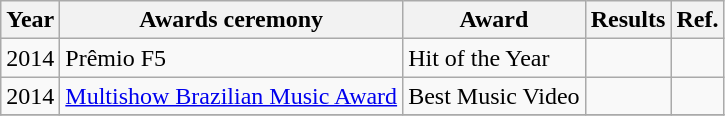<table class="wikitable">
<tr>
<th>Year</th>
<th>Awards ceremony</th>
<th>Award</th>
<th>Results</th>
<th>Ref.</th>
</tr>
<tr>
<td>2014</td>
<td>Prêmio F5</td>
<td>Hit of the Year</td>
<td></td>
<td></td>
</tr>
<tr>
<td>2014</td>
<td><a href='#'>Multishow Brazilian Music Award</a></td>
<td>Best Music Video</td>
<td></td>
<td></td>
</tr>
<tr>
</tr>
</table>
